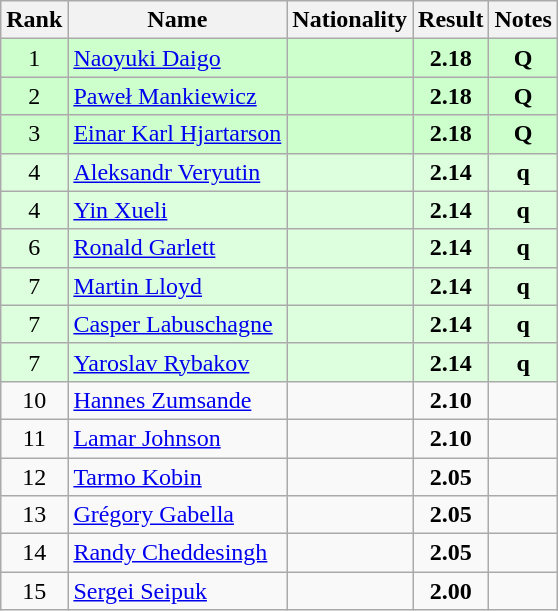<table class="wikitable sortable" style="text-align:center">
<tr>
<th>Rank</th>
<th>Name</th>
<th>Nationality</th>
<th>Result</th>
<th>Notes</th>
</tr>
<tr bgcolor=ccffcc>
<td>1</td>
<td align=left><a href='#'>Naoyuki Daigo</a></td>
<td align=left></td>
<td><strong>2.18</strong></td>
<td><strong>Q</strong></td>
</tr>
<tr bgcolor=ccffcc>
<td>2</td>
<td align=left><a href='#'>Paweł Mankiewicz</a></td>
<td align=left></td>
<td><strong>2.18</strong></td>
<td><strong>Q</strong></td>
</tr>
<tr bgcolor=ccffcc>
<td>3</td>
<td align=left><a href='#'>Einar Karl Hjartarson</a></td>
<td align=left></td>
<td><strong>2.18</strong></td>
<td><strong>Q</strong></td>
</tr>
<tr bgcolor=ddffdd>
<td>4</td>
<td align=left><a href='#'>Aleksandr Veryutin</a></td>
<td align=left></td>
<td><strong>2.14</strong></td>
<td><strong>q</strong></td>
</tr>
<tr bgcolor=ddffdd>
<td>4</td>
<td align=left><a href='#'>Yin Xueli</a></td>
<td align=left></td>
<td><strong>2.14</strong></td>
<td><strong>q</strong></td>
</tr>
<tr bgcolor=ddffdd>
<td>6</td>
<td align=left><a href='#'>Ronald Garlett</a></td>
<td align=left></td>
<td><strong>2.14</strong></td>
<td><strong>q</strong></td>
</tr>
<tr bgcolor=ddffdd>
<td>7</td>
<td align=left><a href='#'>Martin Lloyd</a></td>
<td align=left></td>
<td><strong>2.14</strong></td>
<td><strong>q</strong></td>
</tr>
<tr bgcolor=ddffdd>
<td>7</td>
<td align=left><a href='#'>Casper Labuschagne</a></td>
<td align=left></td>
<td><strong>2.14</strong></td>
<td><strong>q</strong></td>
</tr>
<tr bgcolor=ddffdd>
<td>7</td>
<td align=left><a href='#'>Yaroslav Rybakov</a></td>
<td align=left></td>
<td><strong>2.14</strong></td>
<td><strong>q</strong></td>
</tr>
<tr>
<td>10</td>
<td align=left><a href='#'>Hannes Zumsande</a></td>
<td align=left></td>
<td><strong>2.10</strong></td>
<td></td>
</tr>
<tr>
<td>11</td>
<td align=left><a href='#'>Lamar Johnson</a></td>
<td align=left></td>
<td><strong>2.10</strong></td>
<td></td>
</tr>
<tr>
<td>12</td>
<td align=left><a href='#'>Tarmo Kobin</a></td>
<td align=left></td>
<td><strong>2.05</strong></td>
<td></td>
</tr>
<tr>
<td>13</td>
<td align=left><a href='#'>Grégory Gabella</a></td>
<td align=left></td>
<td><strong>2.05</strong></td>
<td></td>
</tr>
<tr>
<td>14</td>
<td align=left><a href='#'>Randy Cheddesingh</a></td>
<td align=left></td>
<td><strong>2.05</strong></td>
<td></td>
</tr>
<tr>
<td>15</td>
<td align=left><a href='#'>Sergei Seipuk</a></td>
<td align=left></td>
<td><strong>2.00</strong></td>
<td></td>
</tr>
</table>
